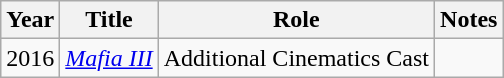<table class="wikitable sortable">
<tr>
<th>Year</th>
<th>Title</th>
<th>Role</th>
<th>Notes</th>
</tr>
<tr>
<td>2016</td>
<td><em><a href='#'>Mafia III</a></em></td>
<td>Additional Cinematics Cast</td>
<td></td>
</tr>
</table>
